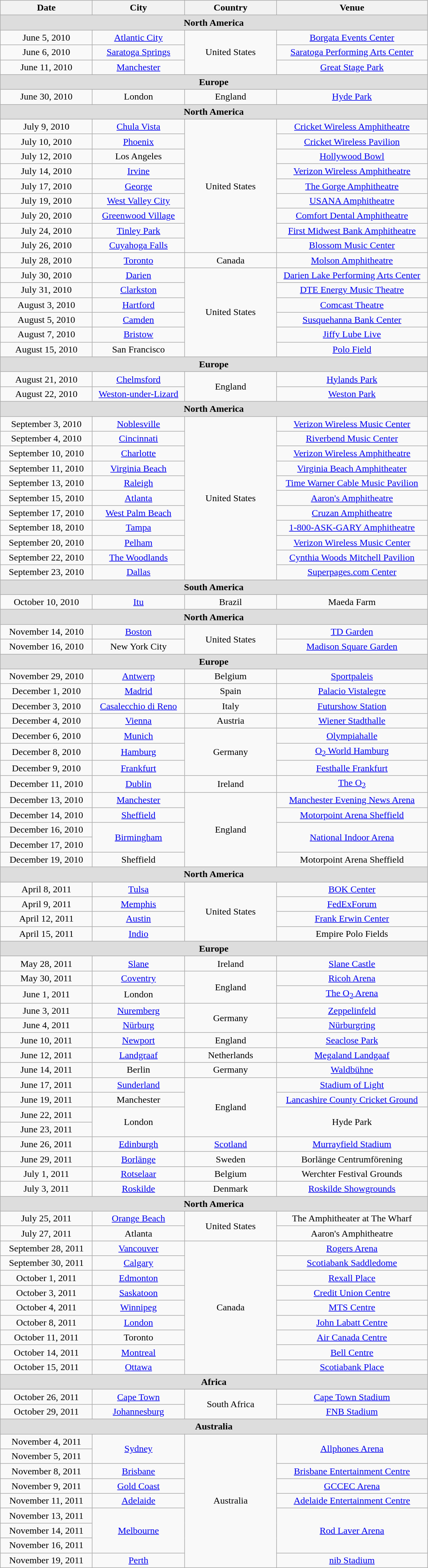<table class="wikitable" style="text-align:center;">
<tr>
<th width="150">Date</th>
<th width="150">City</th>
<th width="150">Country</th>
<th width="250">Venue</th>
</tr>
<tr bgcolor="#DDDDDD">
<td colspan="4"><strong>North America</strong></td>
</tr>
<tr>
<td>June 5, 2010</td>
<td><a href='#'>Atlantic City</a></td>
<td rowspan="3">United States</td>
<td><a href='#'>Borgata Events Center</a></td>
</tr>
<tr>
<td>June 6, 2010</td>
<td><a href='#'>Saratoga Springs</a></td>
<td><a href='#'>Saratoga Performing Arts Center</a></td>
</tr>
<tr>
<td>June 11, 2010</td>
<td><a href='#'>Manchester</a></td>
<td><a href='#'>Great Stage Park</a></td>
</tr>
<tr bgcolor="#DDDDDD">
<td colspan="4"><strong>Europe</strong></td>
</tr>
<tr>
<td>June 30, 2010</td>
<td>London</td>
<td>England</td>
<td><a href='#'>Hyde Park</a></td>
</tr>
<tr bgcolor="#DDDDDD">
<td colspan="4"><strong>North America</strong></td>
</tr>
<tr>
<td>July 9, 2010</td>
<td><a href='#'>Chula Vista</a></td>
<td rowspan="9">United States</td>
<td><a href='#'>Cricket Wireless Amphitheatre</a></td>
</tr>
<tr>
<td>July 10, 2010</td>
<td><a href='#'>Phoenix</a></td>
<td><a href='#'>Cricket Wireless Pavilion</a></td>
</tr>
<tr>
<td>July 12, 2010</td>
<td>Los Angeles</td>
<td><a href='#'>Hollywood Bowl</a></td>
</tr>
<tr>
<td>July 14, 2010</td>
<td><a href='#'>Irvine</a></td>
<td><a href='#'>Verizon Wireless Amphitheatre</a></td>
</tr>
<tr>
<td>July 17, 2010</td>
<td><a href='#'>George</a></td>
<td><a href='#'>The Gorge Amphitheatre</a></td>
</tr>
<tr>
<td>July 19, 2010</td>
<td><a href='#'>West Valley City</a></td>
<td><a href='#'>USANA Amphitheatre</a></td>
</tr>
<tr>
<td>July 20, 2010</td>
<td><a href='#'>Greenwood Village</a></td>
<td><a href='#'>Comfort Dental Amphitheatre</a></td>
</tr>
<tr>
<td>July 24, 2010</td>
<td><a href='#'>Tinley Park</a></td>
<td><a href='#'>First Midwest Bank Amphitheatre</a></td>
</tr>
<tr>
<td>July 26, 2010</td>
<td><a href='#'>Cuyahoga Falls</a></td>
<td><a href='#'>Blossom Music Center</a></td>
</tr>
<tr>
<td>July 28, 2010</td>
<td><a href='#'>Toronto</a></td>
<td>Canada</td>
<td><a href='#'>Molson Amphitheatre</a></td>
</tr>
<tr>
<td>July 30, 2010</td>
<td><a href='#'>Darien</a></td>
<td rowspan="6">United States</td>
<td><a href='#'>Darien Lake Performing Arts Center</a></td>
</tr>
<tr>
<td>July 31, 2010</td>
<td><a href='#'>Clarkston</a></td>
<td><a href='#'>DTE Energy Music Theatre</a></td>
</tr>
<tr>
<td>August 3, 2010</td>
<td><a href='#'>Hartford</a></td>
<td><a href='#'>Comcast Theatre</a></td>
</tr>
<tr>
<td>August 5, 2010</td>
<td><a href='#'>Camden</a></td>
<td><a href='#'>Susquehanna Bank Center</a></td>
</tr>
<tr>
<td>August 7, 2010</td>
<td><a href='#'>Bristow</a></td>
<td><a href='#'>Jiffy Lube Live</a></td>
</tr>
<tr>
<td>August 15, 2010</td>
<td>San Francisco</td>
<td><a href='#'>Polo Field</a></td>
</tr>
<tr bgcolor="#DDDDDD">
<td colspan=4><strong>Europe</strong></td>
</tr>
<tr>
<td>August 21, 2010</td>
<td><a href='#'>Chelmsford</a></td>
<td rowspan="2">England</td>
<td><a href='#'>Hylands Park</a></td>
</tr>
<tr>
<td>August 22, 2010</td>
<td><a href='#'>Weston-under-Lizard</a></td>
<td><a href='#'>Weston Park</a></td>
</tr>
<tr bgcolor="#DDDDDD">
<td colspan=4><strong>North America</strong></td>
</tr>
<tr>
<td>September 3, 2010</td>
<td><a href='#'>Noblesville</a></td>
<td rowspan="11">United States</td>
<td><a href='#'>Verizon Wireless Music Center</a></td>
</tr>
<tr>
<td>September 4, 2010</td>
<td><a href='#'>Cincinnati</a></td>
<td><a href='#'>Riverbend Music Center</a></td>
</tr>
<tr>
<td>September 10, 2010</td>
<td><a href='#'>Charlotte</a></td>
<td><a href='#'>Verizon Wireless Amphitheatre</a></td>
</tr>
<tr>
<td>September 11, 2010</td>
<td><a href='#'>Virginia Beach</a></td>
<td><a href='#'>Virginia Beach Amphitheater</a></td>
</tr>
<tr>
<td>September 13, 2010</td>
<td><a href='#'>Raleigh</a></td>
<td><a href='#'>Time Warner Cable Music Pavilion</a></td>
</tr>
<tr>
<td>September 15, 2010</td>
<td><a href='#'>Atlanta</a></td>
<td><a href='#'>Aaron's Amphitheatre</a></td>
</tr>
<tr>
<td>September 17, 2010</td>
<td><a href='#'>West Palm Beach</a></td>
<td><a href='#'>Cruzan Amphitheatre</a></td>
</tr>
<tr>
<td>September 18, 2010</td>
<td><a href='#'>Tampa</a></td>
<td><a href='#'>1-800-ASK-GARY Amphitheatre</a></td>
</tr>
<tr>
<td>September 20, 2010</td>
<td><a href='#'>Pelham</a></td>
<td><a href='#'>Verizon Wireless Music Center</a></td>
</tr>
<tr>
<td>September 22, 2010</td>
<td><a href='#'>The Woodlands</a></td>
<td><a href='#'>Cynthia Woods Mitchell Pavilion</a></td>
</tr>
<tr>
<td>September 23, 2010</td>
<td><a href='#'>Dallas</a></td>
<td><a href='#'>Superpages.com Center</a></td>
</tr>
<tr bgcolor="#DDDDDD">
<td colspan="4"><strong>South America</strong></td>
</tr>
<tr>
<td>October 10, 2010</td>
<td><a href='#'>Itu</a></td>
<td>Brazil</td>
<td>Maeda Farm</td>
</tr>
<tr bgcolor="#DDDDDD">
<td colspan="4"><strong>North America</strong></td>
</tr>
<tr>
<td>November 14, 2010</td>
<td><a href='#'>Boston</a></td>
<td rowspan="2">United States</td>
<td><a href='#'>TD Garden</a></td>
</tr>
<tr>
<td>November 16, 2010</td>
<td>New York City</td>
<td><a href='#'>Madison Square Garden</a></td>
</tr>
<tr bgcolor="#DDDDDD">
<td colspan="4"><strong>Europe</strong></td>
</tr>
<tr>
<td>November 29, 2010</td>
<td><a href='#'>Antwerp</a></td>
<td>Belgium</td>
<td><a href='#'>Sportpaleis</a></td>
</tr>
<tr>
<td>December 1, 2010</td>
<td><a href='#'>Madrid</a></td>
<td>Spain</td>
<td><a href='#'>Palacio Vistalegre</a></td>
</tr>
<tr>
<td>December 3, 2010</td>
<td><a href='#'>Casalecchio di Reno</a></td>
<td>Italy</td>
<td><a href='#'>Futurshow Station</a></td>
</tr>
<tr>
<td>December 4, 2010</td>
<td><a href='#'>Vienna</a></td>
<td>Austria</td>
<td><a href='#'>Wiener Stadthalle</a></td>
</tr>
<tr>
<td>December 6, 2010</td>
<td><a href='#'>Munich</a></td>
<td rowspan="3">Germany</td>
<td><a href='#'>Olympiahalle</a></td>
</tr>
<tr>
<td>December 8, 2010</td>
<td><a href='#'>Hamburg</a></td>
<td><a href='#'>O<sub>2</sub> World Hamburg</a></td>
</tr>
<tr>
<td>December 9, 2010</td>
<td><a href='#'>Frankfurt</a></td>
<td><a href='#'>Festhalle Frankfurt</a></td>
</tr>
<tr>
<td>December 11, 2010</td>
<td><a href='#'>Dublin</a></td>
<td>Ireland</td>
<td><a href='#'>The O<sub>2</sub></a></td>
</tr>
<tr>
<td>December 13, 2010</td>
<td><a href='#'>Manchester</a></td>
<td rowspan="5">England</td>
<td><a href='#'>Manchester Evening News Arena</a></td>
</tr>
<tr>
<td>December 14, 2010</td>
<td><a href='#'>Sheffield</a></td>
<td><a href='#'>Motorpoint Arena Sheffield</a></td>
</tr>
<tr>
<td>December 16, 2010</td>
<td rowspan="2"><a href='#'>Birmingham</a></td>
<td rowspan="2"><a href='#'>National Indoor Arena</a></td>
</tr>
<tr>
<td>December 17, 2010</td>
</tr>
<tr>
<td>December 19, 2010</td>
<td>Sheffield</td>
<td>Motorpoint Arena Sheffield</td>
</tr>
<tr bgcolor="#DDDDDD">
<td colspan="4"><strong>North America</strong></td>
</tr>
<tr>
<td>April 8, 2011</td>
<td><a href='#'>Tulsa</a></td>
<td rowspan="4">United States</td>
<td><a href='#'>BOK Center</a></td>
</tr>
<tr>
<td>April 9, 2011</td>
<td><a href='#'>Memphis</a></td>
<td><a href='#'>FedExForum</a></td>
</tr>
<tr>
<td>April 12, 2011</td>
<td><a href='#'>Austin</a></td>
<td><a href='#'>Frank Erwin Center</a></td>
</tr>
<tr>
<td>April 15, 2011</td>
<td><a href='#'>Indio</a></td>
<td>Empire Polo Fields</td>
</tr>
<tr bgcolor="#DDDDDD">
<td colspan=4><strong>Europe</strong></td>
</tr>
<tr>
<td>May 28, 2011</td>
<td><a href='#'>Slane</a></td>
<td>Ireland</td>
<td><a href='#'>Slane Castle</a></td>
</tr>
<tr>
<td>May 30, 2011</td>
<td><a href='#'>Coventry</a></td>
<td rowspan="2">England</td>
<td><a href='#'>Ricoh Arena</a></td>
</tr>
<tr>
<td>June 1, 2011</td>
<td>London</td>
<td><a href='#'>The O<sub>2</sub> Arena</a></td>
</tr>
<tr>
<td>June 3, 2011</td>
<td><a href='#'>Nuremberg</a></td>
<td rowspan="2">Germany</td>
<td><a href='#'>Zeppelinfeld</a></td>
</tr>
<tr>
<td>June 4, 2011</td>
<td><a href='#'>Nürburg</a></td>
<td><a href='#'>Nürburgring</a></td>
</tr>
<tr>
<td>June 10, 2011</td>
<td><a href='#'>Newport</a></td>
<td>England</td>
<td><a href='#'>Seaclose Park</a></td>
</tr>
<tr>
<td>June 12, 2011</td>
<td><a href='#'>Landgraaf</a></td>
<td>Netherlands</td>
<td><a href='#'>Megaland Landgaaf</a></td>
</tr>
<tr>
<td>June 14, 2011</td>
<td>Berlin</td>
<td>Germany</td>
<td><a href='#'>Waldbühne</a></td>
</tr>
<tr>
<td>June 17, 2011</td>
<td><a href='#'>Sunderland</a></td>
<td rowspan="4">England</td>
<td><a href='#'>Stadium of Light</a></td>
</tr>
<tr>
<td>June 19, 2011</td>
<td>Manchester</td>
<td><a href='#'>Lancashire County Cricket Ground</a></td>
</tr>
<tr>
<td>June 22, 2011</td>
<td rowspan="2">London</td>
<td rowspan="2">Hyde Park</td>
</tr>
<tr>
<td>June 23, 2011</td>
</tr>
<tr>
<td>June 26, 2011</td>
<td><a href='#'>Edinburgh</a></td>
<td><a href='#'>Scotland</a></td>
<td><a href='#'>Murrayfield Stadium</a></td>
</tr>
<tr>
<td>June 29, 2011</td>
<td><a href='#'>Borlänge</a></td>
<td>Sweden</td>
<td>Borlänge Centrumförening</td>
</tr>
<tr>
<td>July 1, 2011</td>
<td><a href='#'>Rotselaar</a></td>
<td>Belgium</td>
<td>Werchter Festival Grounds</td>
</tr>
<tr>
<td>July 3, 2011</td>
<td><a href='#'>Roskilde</a></td>
<td>Denmark</td>
<td><a href='#'>Roskilde Showgrounds</a></td>
</tr>
<tr bgcolor="#DDDDDD">
<td colspan=4><strong>North America</strong></td>
</tr>
<tr>
<td>July 25, 2011</td>
<td><a href='#'>Orange Beach</a></td>
<td rowspan="2">United States</td>
<td>The Amphitheater at The Wharf</td>
</tr>
<tr>
<td>July 27, 2011</td>
<td>Atlanta</td>
<td>Aaron's Amphitheatre</td>
</tr>
<tr>
<td>September 28, 2011</td>
<td><a href='#'>Vancouver</a></td>
<td rowspan="9">Canada</td>
<td><a href='#'>Rogers Arena</a></td>
</tr>
<tr>
<td>September 30, 2011</td>
<td><a href='#'>Calgary</a></td>
<td><a href='#'>Scotiabank Saddledome</a></td>
</tr>
<tr>
<td>October 1, 2011</td>
<td><a href='#'>Edmonton</a></td>
<td><a href='#'>Rexall Place</a></td>
</tr>
<tr>
<td>October 3, 2011</td>
<td><a href='#'>Saskatoon</a></td>
<td><a href='#'>Credit Union Centre</a></td>
</tr>
<tr>
<td>October 4, 2011</td>
<td><a href='#'>Winnipeg</a></td>
<td><a href='#'>MTS Centre</a></td>
</tr>
<tr>
<td>October 8, 2011</td>
<td><a href='#'>London</a></td>
<td><a href='#'>John Labatt Centre</a></td>
</tr>
<tr>
<td>October 11, 2011</td>
<td>Toronto</td>
<td><a href='#'>Air Canada Centre</a></td>
</tr>
<tr>
<td>October 14, 2011</td>
<td><a href='#'>Montreal</a></td>
<td><a href='#'>Bell Centre</a></td>
</tr>
<tr>
<td>October 15, 2011</td>
<td><a href='#'>Ottawa</a></td>
<td><a href='#'>Scotiabank Place</a></td>
</tr>
<tr bgcolor="#DDDDDD">
<td colspan=4><strong>Africa</strong></td>
</tr>
<tr>
<td>October 26, 2011</td>
<td><a href='#'>Cape Town</a></td>
<td rowspan="2">South Africa</td>
<td><a href='#'>Cape Town Stadium</a></td>
</tr>
<tr>
<td>October 29, 2011</td>
<td><a href='#'>Johannesburg</a></td>
<td><a href='#'>FNB Stadium</a></td>
</tr>
<tr bgcolor="#DDDDDD">
<td colspan="4"><strong>Australia</strong></td>
</tr>
<tr>
<td>November 4, 2011</td>
<td rowspan="2"><a href='#'>Sydney</a></td>
<td rowspan="9">Australia</td>
<td rowspan="2"><a href='#'>Allphones Arena</a></td>
</tr>
<tr>
<td>November 5, 2011</td>
</tr>
<tr>
<td>November 8, 2011</td>
<td><a href='#'>Brisbane</a></td>
<td><a href='#'>Brisbane Entertainment Centre</a></td>
</tr>
<tr>
<td>November 9, 2011</td>
<td><a href='#'>Gold Coast</a></td>
<td><a href='#'>GCCEC Arena</a></td>
</tr>
<tr>
<td>November 11, 2011</td>
<td><a href='#'>Adelaide</a></td>
<td><a href='#'>Adelaide Entertainment Centre</a></td>
</tr>
<tr>
<td>November 13, 2011</td>
<td rowspan="3"><a href='#'>Melbourne</a></td>
<td rowspan="3"><a href='#'>Rod Laver Arena</a></td>
</tr>
<tr>
<td>November 14, 2011</td>
</tr>
<tr>
<td>November 16, 2011</td>
</tr>
<tr>
<td>November 19, 2011</td>
<td><a href='#'>Perth</a></td>
<td><a href='#'>nib Stadium</a></td>
</tr>
</table>
